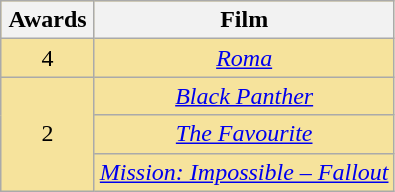<table class="wikitable plainrowheaders" rowspan=2 style="text-align: center; background: #f6e39c">
<tr>
<th scope="col" width="55">Awards</th>
<th scope="col" align="center">Film</th>
</tr>
<tr>
<td>4</td>
<td><em><a href='#'>Roma</a></em></td>
</tr>
<tr>
<td rowspan="3">2</td>
<td><em><a href='#'>Black Panther</a></em></td>
</tr>
<tr>
<td><em><a href='#'>The Favourite</a></em></td>
</tr>
<tr>
<td><em><a href='#'>Mission: Impossible – Fallout</a></em></td>
</tr>
</table>
